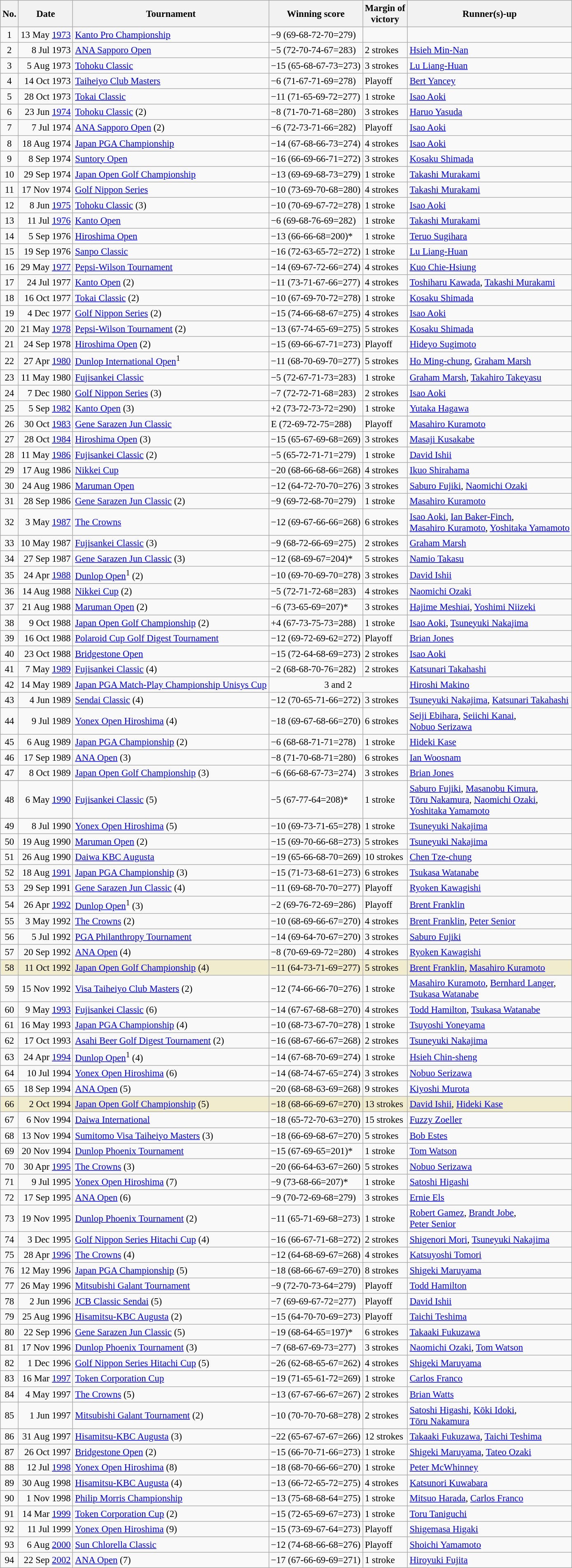<table class="wikitable" style="font-size:95%;">
<tr>
<th>No.</th>
<th>Date</th>
<th>Tournament</th>
<th>Winning score</th>
<th>Margin of<br>victory</th>
<th>Runner(s)-up</th>
</tr>
<tr>
<td align=center>1</td>
<td align=right>13 May <a href='#'>1973</a></td>
<td><a href='#'>Kanto Pro Championship</a></td>
<td>−9 (69-68-72-70=279)</td>
<td></td>
<td></td>
</tr>
<tr>
<td align=center>2</td>
<td align=right>8 Jul 1973</td>
<td><a href='#'>ANA Sapporo Open</a></td>
<td>−5 (72-70-74-67=283)</td>
<td>2 strokes</td>
<td> <a href='#'>Hsieh Min-Nan</a></td>
</tr>
<tr>
<td align=center>3</td>
<td align=right>5 Aug 1973</td>
<td><a href='#'>Tohoku Classic</a></td>
<td>−15 (65-68-67-73=273)</td>
<td>3 strokes</td>
<td> <a href='#'>Lu Liang-Huan</a></td>
</tr>
<tr>
<td align=center>4</td>
<td align=right>14 Oct 1973</td>
<td><a href='#'>Taiheiyo Club Masters</a></td>
<td>−6 (71-67-71-69=278)</td>
<td>Playoff</td>
<td> <a href='#'>Bert Yancey</a></td>
</tr>
<tr>
<td align=center>5</td>
<td align=right>28 Oct 1973</td>
<td><a href='#'>Tokai Classic</a></td>
<td>−11 (71-65-69-72=277)</td>
<td>1 stroke</td>
<td> <a href='#'>Isao Aoki</a></td>
</tr>
<tr>
<td align=center>6</td>
<td align=right>23 Jun <a href='#'>1974</a></td>
<td><a href='#'>Tohoku Classic</a> (2)</td>
<td>−8 (71-70-71-68=280)</td>
<td>3 strokes</td>
<td> <a href='#'>Haruo Yasuda</a></td>
</tr>
<tr>
<td align=center>7</td>
<td align=right>7 Jul 1974</td>
<td><a href='#'>ANA Sapporo Open</a> (2)</td>
<td>−6 (72-73-71-66=282)</td>
<td>Playoff</td>
<td> <a href='#'>Isao Aoki</a></td>
</tr>
<tr>
<td align=center>8</td>
<td align=right>18 Aug 1974</td>
<td><a href='#'>Japan PGA Championship</a></td>
<td>−14 (67-68-66-73=274)</td>
<td>4 strokes</td>
<td> <a href='#'>Isao Aoki</a></td>
</tr>
<tr>
<td align=center>9</td>
<td align=right>8 Sep 1974</td>
<td><a href='#'>Suntory Open</a></td>
<td>−16 (66-69-66-71=272)</td>
<td>3 strokes</td>
<td> <a href='#'>Kosaku Shimada</a></td>
</tr>
<tr>
<td align=center>10</td>
<td align=right>29 Sep 1974</td>
<td><a href='#'>Japan Open Golf Championship</a></td>
<td>−13 (69-69-68-73=279)</td>
<td>1 stroke</td>
<td> <a href='#'>Takashi Murakami</a></td>
</tr>
<tr>
<td align=center>11</td>
<td align=right>17 Nov 1974</td>
<td><a href='#'>Golf Nippon Series</a></td>
<td>−10 (73-69-70-68=280)</td>
<td>4 strokes</td>
<td> <a href='#'>Takashi Murakami</a></td>
</tr>
<tr>
<td align=center>12</td>
<td align=right>8 Jun <a href='#'>1975</a></td>
<td><a href='#'>Tohoku Classic</a> (3)</td>
<td>−10 (70-69-67-72=278)</td>
<td>1 stroke</td>
<td> <a href='#'>Isao Aoki</a></td>
</tr>
<tr>
<td align=center>13</td>
<td align=right>11 Jul <a href='#'>1976</a></td>
<td><a href='#'>Kanto Open</a></td>
<td>−6 (69-68-76-69=282)</td>
<td>1 stroke</td>
<td> <a href='#'>Takashi Murakami</a></td>
</tr>
<tr>
<td align=center>14</td>
<td align=right>5 Sep 1976</td>
<td><a href='#'>Hiroshima Open</a></td>
<td>−13 (66-66-68=200)*</td>
<td>1 stroke</td>
<td> <a href='#'>Teruo Sugihara</a></td>
</tr>
<tr>
<td align=center>15</td>
<td align=right>19 Sep 1976</td>
<td><a href='#'>Sanpo Classic</a></td>
<td>−16 (72-63-65-72=272)</td>
<td>1 stroke</td>
<td> <a href='#'>Lu Liang-Huan</a></td>
</tr>
<tr>
<td align=center>16</td>
<td align=right>29 May <a href='#'>1977</a></td>
<td><a href='#'>Pepsi-Wilson Tournament</a></td>
<td>−14 (69-67-72-66=274)</td>
<td>4 strokes</td>
<td> <a href='#'>Kuo Chie-Hsiung</a></td>
</tr>
<tr>
<td align=center>17</td>
<td align=right>24 Jul 1977</td>
<td><a href='#'>Kanto Open</a> (2)</td>
<td>−11 (73-71-67-66=277)</td>
<td>4 strokes</td>
<td> <a href='#'>Toshiharu Kawada</a>,  <a href='#'>Takashi Murakami</a></td>
</tr>
<tr>
<td align=center>18</td>
<td align=right>16 Oct 1977</td>
<td><a href='#'>Tokai Classic</a> (2)</td>
<td>−10 (67-69-70-72=278)</td>
<td>1 stroke</td>
<td> <a href='#'>Kosaku Shimada</a></td>
</tr>
<tr>
<td align=center>19</td>
<td align=right>4 Dec 1977</td>
<td><a href='#'>Golf Nippon Series</a> (2)</td>
<td>−15 (74-66-68-67=275)</td>
<td>4 strokes</td>
<td> <a href='#'>Isao Aoki</a></td>
</tr>
<tr>
<td align=center>20</td>
<td align=right>21 May <a href='#'>1978</a></td>
<td><a href='#'>Pepsi-Wilson Tournament</a> (2)</td>
<td>−13 (67-74-65-69=275)</td>
<td>5 strokes</td>
<td> <a href='#'>Kosaku Shimada</a></td>
</tr>
<tr>
<td align=center>21</td>
<td align=right>24 Sep 1978</td>
<td><a href='#'>Hiroshima Open</a> (2)</td>
<td>−15 (69-66-67-71=273)</td>
<td>Playoff</td>
<td> <a href='#'>Hideyo Sugimoto</a></td>
</tr>
<tr>
<td align=center>22</td>
<td align=right>27 Apr <a href='#'>1980</a></td>
<td><a href='#'>Dunlop International Open</a><sup>1</sup></td>
<td>−11 (68-70-69-70=277)</td>
<td>5 strokes</td>
<td> <a href='#'>Ho Ming-chung</a>,  <a href='#'>Graham Marsh</a></td>
</tr>
<tr>
<td align=center>23</td>
<td align=right>11 May 1980</td>
<td><a href='#'>Fujisankei Classic</a></td>
<td>−5 (72-67-71-73=283)</td>
<td>1 stroke</td>
<td> <a href='#'>Graham Marsh</a>,  <a href='#'>Takahiro Takeyasu</a></td>
</tr>
<tr>
<td align=center>24</td>
<td align=right>7 Dec 1980</td>
<td><a href='#'>Golf Nippon Series</a> (3)</td>
<td>−7 (72-72-71-68=283)</td>
<td>2 strokes</td>
<td> <a href='#'>Isao Aoki</a></td>
</tr>
<tr>
<td align=center>25</td>
<td align=right>5 Sep <a href='#'>1982</a></td>
<td><a href='#'>Kanto Open</a> (3)</td>
<td>+2 (73-72-73-72=290)</td>
<td>1 stroke</td>
<td> <a href='#'>Yutaka Hagawa</a></td>
</tr>
<tr>
<td align=center>26</td>
<td align=right>30 Oct <a href='#'>1983</a></td>
<td><a href='#'>Gene Sarazen Jun Classic</a></td>
<td>E (72-69-72-75=288)</td>
<td>Playoff</td>
<td> <a href='#'>Masahiro Kuramoto</a></td>
</tr>
<tr>
<td align=center>27</td>
<td align=right>28 Oct <a href='#'>1984</a></td>
<td><a href='#'>Hiroshima Open</a> (3)</td>
<td>−15 (65-67-69-68=269)</td>
<td>3 strokes</td>
<td> <a href='#'>Masaji Kusakabe</a></td>
</tr>
<tr>
<td align=center>28</td>
<td align=right>11 May <a href='#'>1986</a></td>
<td><a href='#'>Fujisankei Classic</a> (2)</td>
<td>−5 (65-72-71-71=279)</td>
<td>1 stroke</td>
<td> <a href='#'>David Ishii</a></td>
</tr>
<tr>
<td align=center>29</td>
<td align=right>17 Aug 1986</td>
<td><a href='#'>Nikkei Cup</a></td>
<td>−20 (68-66-68-66=268)</td>
<td>4 strokes</td>
<td> <a href='#'>Ikuo Shirahama</a></td>
</tr>
<tr>
<td align=center>30</td>
<td align=right>24 Aug 1986</td>
<td><a href='#'>Maruman Open</a></td>
<td>−12 (64-72-70-70=276)</td>
<td>3 strokes</td>
<td> <a href='#'>Saburo Fujiki</a>,  <a href='#'>Naomichi Ozaki</a></td>
</tr>
<tr>
<td align=center>31</td>
<td align=right>28 Sep 1986</td>
<td><a href='#'>Gene Sarazen Jun Classic</a> (2)</td>
<td>−9 (69-72-68-70=279)</td>
<td>1 stroke</td>
<td> <a href='#'>Masahiro Kuramoto</a></td>
</tr>
<tr>
<td align=center>32</td>
<td align=right>3 May <a href='#'>1987</a></td>
<td><a href='#'>The Crowns</a></td>
<td>−12 (69-67-66-66=268)</td>
<td>6 strokes</td>
<td> <a href='#'>Isao Aoki</a>,  <a href='#'>Ian Baker-Finch</a>,<br> <a href='#'>Masahiro Kuramoto</a>,  <a href='#'>Yoshitaka Yamamoto</a></td>
</tr>
<tr>
<td align=center>33</td>
<td align=right>10 May 1987</td>
<td><a href='#'>Fujisankei Classic</a> (3)</td>
<td>−9 (68-72-66-69=275)</td>
<td>2 strokes</td>
<td> <a href='#'>Graham Marsh</a></td>
</tr>
<tr>
<td align=center>34</td>
<td align=right>27 Sep 1987</td>
<td><a href='#'>Gene Sarazen Jun Classic</a> (3)</td>
<td>−12 (68-69-67=204)*</td>
<td>5 strokes</td>
<td> <a href='#'>Namio Takasu</a></td>
</tr>
<tr>
<td align=center>35</td>
<td align=right>24 Apr <a href='#'>1988</a></td>
<td><a href='#'>Dunlop Open</a><sup>1</sup> (2)</td>
<td>−10 (69-70-69-70=278)</td>
<td>3 strokes</td>
<td> <a href='#'>David Ishii</a></td>
</tr>
<tr>
<td align=center>36</td>
<td align=right>14 Aug 1988</td>
<td><a href='#'>Nikkei Cup</a> (2)</td>
<td>−5 (72-71-72-68=283)</td>
<td>4 strokes</td>
<td> <a href='#'>Naomichi Ozaki</a></td>
</tr>
<tr>
<td align=center>37</td>
<td align=right>21 Aug 1988</td>
<td><a href='#'>Maruman Open</a> (2)</td>
<td>−6 (73-65-69=207)*</td>
<td>3 strokes</td>
<td> <a href='#'>Hajime Meshiai</a>,  <a href='#'>Yoshimi Niizeki</a></td>
</tr>
<tr>
<td align=center>38</td>
<td align=right>9 Oct 1988</td>
<td><a href='#'>Japan Open Golf Championship</a> (2)</td>
<td>+4 (67-73-75-73=288)</td>
<td>1 stroke</td>
<td> <a href='#'>Isao Aoki</a>,  <a href='#'>Tsuneyuki Nakajima</a></td>
</tr>
<tr>
<td align=center>39</td>
<td align=right>16 Oct 1988</td>
<td><a href='#'>Polaroid Cup Golf Digest Tournament</a></td>
<td>−12 (69-72-69-62=272)</td>
<td>Playoff</td>
<td> <a href='#'>Brian Jones</a></td>
</tr>
<tr>
<td align=center>40</td>
<td align=right>23 Oct 1988</td>
<td><a href='#'>Bridgestone Open</a></td>
<td>−15 (72-64-68-69=273)</td>
<td>2 strokes</td>
<td> <a href='#'>Isao Aoki</a></td>
</tr>
<tr>
<td align=center>41</td>
<td align=right>7 May <a href='#'>1989</a></td>
<td><a href='#'>Fujisankei Classic</a> (4)</td>
<td>−2 (68-68-70-76=282)</td>
<td>2 strokes</td>
<td> <a href='#'>Katsunari Takahashi</a></td>
</tr>
<tr>
<td align=center>42</td>
<td align=right>14 May 1989</td>
<td><a href='#'>Japan PGA Match-Play Championship Unisys Cup</a></td>
<td colspan=2 align=center>3 and 2</td>
<td> <a href='#'>Hiroshi Makino</a></td>
</tr>
<tr>
<td align=center>43</td>
<td align=right>4 Jun 1989</td>
<td><a href='#'>Sendai Classic</a> (4)</td>
<td>−12 (70-65-71-66=272)</td>
<td>3 strokes</td>
<td> <a href='#'>Tsuneyuki Nakajima</a>,  <a href='#'>Katsunari Takahashi</a></td>
</tr>
<tr>
<td align=center>44</td>
<td align=right>9 Jul 1989</td>
<td><a href='#'>Yonex Open Hiroshima</a> (4)</td>
<td>−18 (69-67-68-66=270)</td>
<td>6 strokes</td>
<td> <a href='#'>Seiji Ebihara</a>,  <a href='#'>Seiichi Kanai</a>,<br> <a href='#'>Nobuo Serizawa</a></td>
</tr>
<tr>
<td align=center>45</td>
<td align=right>6 Aug 1989</td>
<td><a href='#'>Japan PGA Championship</a> (2)</td>
<td>−6 (68-68-71-71=278)</td>
<td>1 stroke</td>
<td> <a href='#'>Hideki Kase</a></td>
</tr>
<tr>
<td align=center>46</td>
<td align=right>17 Sep 1989</td>
<td><a href='#'>ANA Open</a> (3)</td>
<td>−8 (71-70-68-71=280)</td>
<td>6 strokes</td>
<td> <a href='#'>Ian Woosnam</a></td>
</tr>
<tr>
<td align=center>47</td>
<td align=right>8 Oct 1989</td>
<td><a href='#'>Japan Open Golf Championship</a> (3)</td>
<td>−6 (66-68-67-73=274)</td>
<td>3 strokes</td>
<td> <a href='#'>Brian Jones</a></td>
</tr>
<tr>
<td align=center>48</td>
<td align=right>6 May <a href='#'>1990</a></td>
<td><a href='#'>Fujisankei Classic</a> (5)</td>
<td>−5 (67-77-64=208)*</td>
<td>1 stroke</td>
<td> <a href='#'>Saburo Fujiki</a>,  <a href='#'>Masanobu Kimura</a>,<br> <a href='#'>Tōru Nakamura</a>,  <a href='#'>Naomichi Ozaki</a>,<br> <a href='#'>Yoshitaka Yamamoto</a></td>
</tr>
<tr>
<td align=center>49</td>
<td align=right>8 Jul 1990</td>
<td><a href='#'>Yonex Open Hiroshima</a> (5)</td>
<td>−10 (69-73-71-65=278)</td>
<td>1 stroke</td>
<td> <a href='#'>Tsuneyuki Nakajima</a></td>
</tr>
<tr>
<td align=center>50</td>
<td align=right>19 Aug 1990</td>
<td><a href='#'>Maruman Open</a> (2)</td>
<td>−15 (69-70-66-68=273)</td>
<td>5 strokes</td>
<td> <a href='#'>Tsuneyuki Nakajima</a></td>
</tr>
<tr>
<td align=center>51</td>
<td align=right>26 Aug 1990</td>
<td><a href='#'>Daiwa KBC Augusta</a></td>
<td>−19 (65-66-68-70=269)</td>
<td>10 strokes</td>
<td> <a href='#'>Chen Tze-chung</a></td>
</tr>
<tr>
<td align=center>52</td>
<td align=right>18 Aug <a href='#'>1991</a></td>
<td><a href='#'>Japan PGA Championship</a> (3)</td>
<td>−15 (71-73-68-61=273)</td>
<td>6 strokes</td>
<td> <a href='#'>Tsukasa Watanabe</a></td>
</tr>
<tr>
<td align=center>53</td>
<td align=right>29 Sep 1991</td>
<td><a href='#'>Gene Sarazen Jun Classic</a> (4)</td>
<td>−11 (69-68-70-70=277)</td>
<td>Playoff</td>
<td> <a href='#'>Ryoken Kawagishi</a></td>
</tr>
<tr>
<td align=center>54</td>
<td align=right>26 Apr <a href='#'>1992</a></td>
<td><a href='#'>Dunlop Open</a><sup>1</sup> (3)</td>
<td>−2 (69-76-72-69=286)</td>
<td>Playoff</td>
<td> <a href='#'>Brent Franklin</a></td>
</tr>
<tr>
<td align=center>55</td>
<td align=right>3 May 1992</td>
<td><a href='#'>The Crowns</a> (2)</td>
<td>−10 (68-69-66-67=270)</td>
<td>4 strokes</td>
<td> <a href='#'>Brent Franklin</a>,  <a href='#'>Peter Senior</a></td>
</tr>
<tr>
<td align=center>56</td>
<td align=right>5 Jul 1992</td>
<td><a href='#'>PGA Philanthropy Tournament</a></td>
<td>−14 (69-64-70-67=270)</td>
<td>3 strokes</td>
<td> <a href='#'>Saburo Fujiki</a></td>
</tr>
<tr>
<td align=center>57</td>
<td align=right>20 Sep 1992</td>
<td><a href='#'>ANA Open</a> (4)</td>
<td>−8 (70-69-69-72=280)</td>
<td>4 strokes</td>
<td> <a href='#'>Ryoken Kawagishi</a></td>
</tr>
<tr style="background:#f2ecce;">
<td align=center>58</td>
<td align=right>11 Oct 1992</td>
<td><a href='#'>Japan Open Golf Championship</a> (4)</td>
<td>−11 (64-73-71-69=277)</td>
<td>5 strokes</td>
<td> <a href='#'>Brent Franklin</a>,  <a href='#'>Masahiro Kuramoto</a></td>
</tr>
<tr>
<td align=center>59</td>
<td align=right>15 Nov 1992</td>
<td><a href='#'>Visa Taiheiyo Club Masters</a> (2)</td>
<td>−12 (74-66-66-70=276)</td>
<td>1 stroke</td>
<td> <a href='#'>Masahiro Kuramoto</a>,  <a href='#'>Bernhard Langer</a>,<br> <a href='#'>Tsukasa Watanabe</a></td>
</tr>
<tr>
<td align=center>60</td>
<td align=right>9 May <a href='#'>1993</a></td>
<td><a href='#'>Fujisankei Classic</a> (6)</td>
<td>−14 (67-67-68-68=270)</td>
<td>4 strokes</td>
<td> <a href='#'>Todd Hamilton</a>,  <a href='#'>Tsukasa Watanabe</a></td>
</tr>
<tr>
<td align=center>61</td>
<td align=right>16 May 1993</td>
<td><a href='#'>Japan PGA Championship</a> (4)</td>
<td>−10 (68-73-67-70=278)</td>
<td>1 stroke</td>
<td> <a href='#'>Tsuyoshi Yoneyama</a></td>
</tr>
<tr>
<td align=center>62</td>
<td align=right>17 Oct 1993</td>
<td><a href='#'>Asahi Beer Golf Digest Tournament</a> (2)</td>
<td>−16 (68-67-66-67=268)</td>
<td>2 strokes</td>
<td> <a href='#'>Tsuneyuki Nakajima</a></td>
</tr>
<tr>
<td align=center>63</td>
<td align=right>24 Apr <a href='#'>1994</a></td>
<td><a href='#'>Dunlop Open</a><sup>1</sup> (4)</td>
<td>−14 (67-68-70-69=274)</td>
<td>1 stroke</td>
<td> <a href='#'>Hsieh Chin-sheng</a></td>
</tr>
<tr>
<td align=center>64</td>
<td align=right>10 Jul 1994</td>
<td><a href='#'>Yonex Open Hiroshima</a> (6)</td>
<td>−14 (68-74-67-65=274)</td>
<td>3 strokes</td>
<td> <a href='#'>Nobuo Serizawa</a></td>
</tr>
<tr>
<td align=center>65</td>
<td align=right>18 Sep 1994</td>
<td><a href='#'>ANA Open</a> (5)</td>
<td>−20 (68-68-63-69=268)</td>
<td>9 strokes</td>
<td> <a href='#'>Kiyoshi Murota</a></td>
</tr>
<tr style="background:#f2ecce;">
<td align=center>66</td>
<td align=right>2 Oct 1994</td>
<td><a href='#'>Japan Open Golf Championship</a> (5)</td>
<td>−18 (68-66-69-67=270)</td>
<td>13 strokes</td>
<td> <a href='#'>David Ishii</a>,  <a href='#'>Hideki Kase</a></td>
</tr>
<tr>
<td align=center>67</td>
<td align=right>6 Nov 1994</td>
<td><a href='#'>Daiwa International</a></td>
<td>−18 (65-72-70-63=270)</td>
<td>15 strokes</td>
<td> <a href='#'>Fuzzy Zoeller</a></td>
</tr>
<tr>
<td align=center>68</td>
<td align=right>13 Nov 1994</td>
<td><a href='#'>Sumitomo Visa Taiheiyo Masters</a> (3)</td>
<td>−18 (66-69-68-67=270)</td>
<td>5 strokes</td>
<td> <a href='#'>Bob Estes</a></td>
</tr>
<tr>
<td align=center>69</td>
<td align=right>20 Nov 1994</td>
<td><a href='#'>Dunlop Phoenix Tournament</a></td>
<td>−15 (67-69-65=201)*</td>
<td>1 stroke</td>
<td> <a href='#'>Tom Watson</a></td>
</tr>
<tr>
<td align=center>70</td>
<td align=right>30 Apr <a href='#'>1995</a></td>
<td><a href='#'>The Crowns</a> (3)</td>
<td>−20 (66-64-63-67=260)</td>
<td>5 strokes</td>
<td> <a href='#'>Nobuo Serizawa</a></td>
</tr>
<tr>
<td align=center>71</td>
<td align=right>9 Jul 1995</td>
<td><a href='#'>Yonex Open Hiroshima</a> (7)</td>
<td>−9 (73-68-66=207)*</td>
<td>1 stroke</td>
<td> <a href='#'>Satoshi Higashi</a></td>
</tr>
<tr>
<td align=center>72</td>
<td align=right>17 Sep 1995</td>
<td><a href='#'>ANA Open</a> (6)</td>
<td>−9 (70-72-69-68=279)</td>
<td>3 strokes</td>
<td> <a href='#'>Ernie Els</a></td>
</tr>
<tr>
<td align=center>73</td>
<td align=right>19 Nov 1995</td>
<td><a href='#'>Dunlop Phoenix Tournament</a> (2)</td>
<td>−11 (65-71-69-68=273)</td>
<td>1 stroke</td>
<td> <a href='#'>Robert Gamez</a>,  <a href='#'>Brandt Jobe</a>,<br> <a href='#'>Peter Senior</a></td>
</tr>
<tr>
<td align=center>74</td>
<td align=right>3 Dec 1995</td>
<td><a href='#'>Golf Nippon Series Hitachi Cup</a> (4)</td>
<td>−16 (66-67-71-68=272)</td>
<td>2 strokes</td>
<td> <a href='#'>Shigenori Mori</a>,  <a href='#'>Tsuneyuki Nakajima</a></td>
</tr>
<tr>
<td align=center>75</td>
<td align=right>28 Apr <a href='#'>1996</a></td>
<td><a href='#'>The Crowns</a> (4)</td>
<td>−12 (64-68-69-67=268)</td>
<td>4 strokes</td>
<td> <a href='#'>Katsuyoshi Tomori</a></td>
</tr>
<tr>
<td align=center>76</td>
<td align=right>12 May 1996</td>
<td><a href='#'>Japan PGA Championship</a> (5)</td>
<td>−18 (68-66-67-69=270)</td>
<td>8 strokes</td>
<td> <a href='#'>Shigeki Maruyama</a></td>
</tr>
<tr>
<td align=center>77</td>
<td align=right>26 May 1996</td>
<td><a href='#'>Mitsubishi Galant Tournament</a></td>
<td>−9 (72-70-73-64=279)</td>
<td>Playoff</td>
<td> <a href='#'>Todd Hamilton</a></td>
</tr>
<tr>
<td align=center>78</td>
<td align=right>2 Jun 1996</td>
<td><a href='#'>JCB Classic Sendai</a> (5)</td>
<td>−7 (69-69-67-72=277)</td>
<td>Playoff</td>
<td> <a href='#'>David Ishii</a></td>
</tr>
<tr>
<td align=center>79</td>
<td align=right>25 Aug 1996</td>
<td><a href='#'>Hisamitsu-KBC Augusta</a> (2)</td>
<td>−15 (64-70-70-69=273)</td>
<td>Playoff</td>
<td> <a href='#'>Taichi Teshima</a></td>
</tr>
<tr>
<td align=center>80</td>
<td align=right>22 Sep 1996</td>
<td><a href='#'>Gene Sarazen Jun Classic</a> (5)</td>
<td>−19 (68-64-65=197)*</td>
<td>6 strokes</td>
<td> <a href='#'>Takaaki Fukuzawa</a></td>
</tr>
<tr>
<td align=center>81</td>
<td align=right>17 Nov 1996</td>
<td><a href='#'>Dunlop Phoenix Tournament</a> (3)</td>
<td>−7 (68-67-69-73=277)</td>
<td>3 strokes</td>
<td> <a href='#'>Naomichi Ozaki</a>,  <a href='#'>Tom Watson</a></td>
</tr>
<tr>
<td align=center>82</td>
<td align=right>1 Dec 1996</td>
<td><a href='#'>Golf Nippon Series Hitachi Cup</a> (5)</td>
<td>−26 (62-68-65-67=262)</td>
<td>4 strokes</td>
<td> <a href='#'>Shigeki Maruyama</a></td>
</tr>
<tr>
<td align=center>83</td>
<td align=right>16 Mar <a href='#'>1997</a></td>
<td><a href='#'>Token Corporation Cup</a></td>
<td>−19 (71-65-61-72=269)</td>
<td>1 stroke</td>
<td> <a href='#'>Carlos Franco</a></td>
</tr>
<tr>
<td align=center>84</td>
<td align=right>4 May 1997</td>
<td><a href='#'>The Crowns</a> (5)</td>
<td>−13 (67-67-66-67=267)</td>
<td>2 strokes</td>
<td> <a href='#'>Brian Watts</a></td>
</tr>
<tr>
<td align=center>85</td>
<td align=right>1 Jun 1997</td>
<td><a href='#'>Mitsubishi Galant Tournament</a> (2)</td>
<td>−10 (70-70-70-68=278)</td>
<td>2 strokes</td>
<td> <a href='#'>Satoshi Higashi</a>,  <a href='#'>Kōki Idoki</a>,<br> <a href='#'>Tōru Nakamura</a></td>
</tr>
<tr>
<td align=center>86</td>
<td align=right>31 Aug 1997</td>
<td><a href='#'>Hisamitsu-KBC Augusta</a> (3)</td>
<td>−22 (65-67-67-67=266)</td>
<td>12 strokes</td>
<td> <a href='#'>Takaaki Fukuzawa</a>,  <a href='#'>Taichi Teshima</a></td>
</tr>
<tr>
<td align=center>87</td>
<td align=right>26 Oct 1997</td>
<td><a href='#'>Bridgestone Open</a> (2)</td>
<td>−15 (66-70-71-66=273)</td>
<td>1 stroke</td>
<td> <a href='#'>Shigeki Maruyama</a>,  <a href='#'>Tateo Ozaki</a></td>
</tr>
<tr>
<td align=center>88</td>
<td align=right>12 Jul <a href='#'>1998</a></td>
<td><a href='#'>Yonex Open Hiroshima</a> (8)</td>
<td>−18 (68-70-66-66=270)</td>
<td>1 stroke</td>
<td> <a href='#'>Peter McWhinney</a></td>
</tr>
<tr>
<td align=center>89</td>
<td align=right>30 Aug 1998</td>
<td><a href='#'>Hisamitsu-KBC Augusta</a> (4)</td>
<td>−13 (66-72-65-72=275)</td>
<td>4 strokes</td>
<td> <a href='#'>Katsunori Kuwabara</a></td>
</tr>
<tr>
<td align=center>90</td>
<td align=right>1 Nov 1998</td>
<td><a href='#'>Philip Morris Championship</a></td>
<td>−13 (75-68-68-64=275)</td>
<td>1 stroke</td>
<td> <a href='#'>Mitsuo Harada</a>,  <a href='#'>Carlos Franco</a></td>
</tr>
<tr>
<td align=center>91</td>
<td align=right>14 Mar <a href='#'>1999</a></td>
<td><a href='#'>Token Corporation Cup</a> (2)</td>
<td>−15 (72-65-69-67=273)</td>
<td>1 stroke</td>
<td> <a href='#'>Toru Taniguchi</a></td>
</tr>
<tr>
<td align=center>92</td>
<td align=right>11 Jul 1999</td>
<td><a href='#'>Yonex Open Hiroshima</a> (9)</td>
<td>−15 (73-69-67-64=273)</td>
<td>Playoff</td>
<td> <a href='#'>Shigemasa Higaki</a></td>
</tr>
<tr>
<td align=center>93</td>
<td align=right>6 Aug <a href='#'>2000</a></td>
<td><a href='#'>Sun Chlorella Classic</a></td>
<td>−12 (74-68-66-68=276)</td>
<td>Playoff</td>
<td> <a href='#'>Shoichi Yamamoto</a></td>
</tr>
<tr>
<td align=center>94</td>
<td align=right>22 Sep <a href='#'>2002</a></td>
<td><a href='#'>ANA Open</a> (7)</td>
<td>−17 (67-66-69-69=271)</td>
<td>1 stroke</td>
<td> <a href='#'>Hiroyuki Fujita</a></td>
</tr>
</table>
